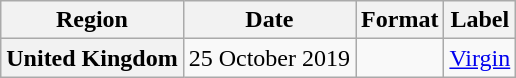<table class="wikitable plainrowheaders">
<tr>
<th scope="col">Region</th>
<th scope="col">Date</th>
<th scope="col">Format</th>
<th scope="col">Label</th>
</tr>
<tr>
<th scope="row">United Kingdom</th>
<td>25 October 2019</td>
<td></td>
<td><a href='#'>Virgin</a></td>
</tr>
</table>
